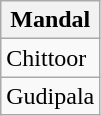<table class="wikitable sortable static-row-numbers static-row-header-hash">
<tr>
<th>Mandal</th>
</tr>
<tr>
<td>Chittoor</td>
</tr>
<tr>
<td>Gudipala</td>
</tr>
</table>
